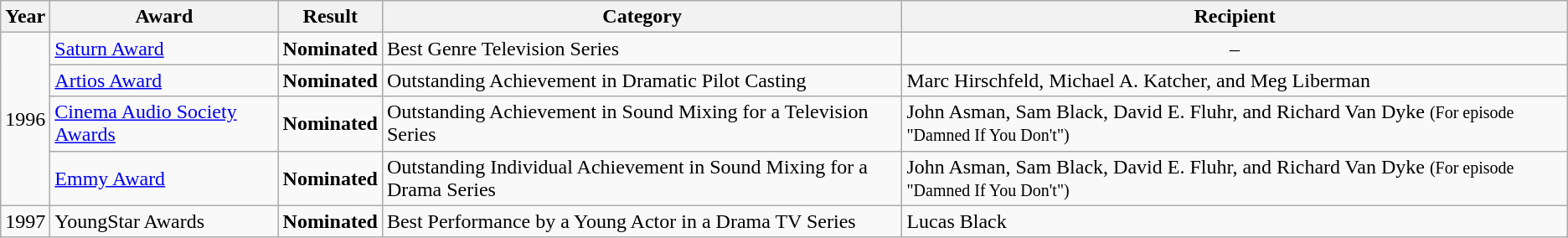<table class="wikitable">
<tr>
<th>Year</th>
<th>Award</th>
<th>Result</th>
<th>Category</th>
<th>Recipient</th>
</tr>
<tr>
<td rowspan="4" style="text-align:center;">1996</td>
<td><a href='#'>Saturn Award</a></td>
<td><strong>Nominated</strong></td>
<td>Best Genre Television Series</td>
<td align="center">–</td>
</tr>
<tr>
<td><a href='#'>Artios Award</a></td>
<td><strong>Nominated</strong></td>
<td>Outstanding Achievement in Dramatic Pilot Casting</td>
<td>Marc Hirschfeld, Michael A. Katcher, and Meg Liberman</td>
</tr>
<tr>
<td><a href='#'>Cinema Audio Society Awards</a></td>
<td><strong>Nominated</strong></td>
<td>Outstanding Achievement in Sound Mixing for a Television Series</td>
<td>John Asman, Sam Black, David E. Fluhr, and Richard Van Dyke <small>(For episode "Damned If You Don't")</small></td>
</tr>
<tr>
<td><a href='#'>Emmy Award</a></td>
<td><strong>Nominated</strong></td>
<td>Outstanding Individual Achievement in Sound Mixing for a Drama Series</td>
<td>John Asman, Sam Black, David E. Fluhr, and Richard Van Dyke <small>(For episode "Damned If You Don't")</small></td>
</tr>
<tr>
<td>1997</td>
<td>YoungStar Awards</td>
<td><strong>Nominated</strong></td>
<td>Best Performance by a Young Actor in a Drama TV Series</td>
<td>Lucas Black</td>
</tr>
</table>
